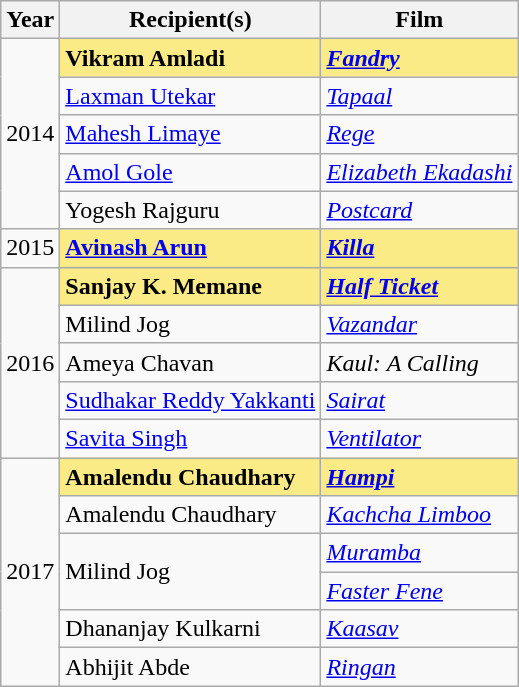<table class="wikitable">
<tr>
<th>Year</th>
<th>Recipient(s)</th>
<th>Film</th>
</tr>
<tr>
<td rowspan="5">2014</td>
<td style="background:#FAEB86;"><strong>Vikram Amladi</strong></td>
<td style="background:#FAEB86;"><strong><em><a href='#'>Fandry</a></em></strong></td>
</tr>
<tr>
<td><a href='#'>Laxman Utekar</a></td>
<td><em><a href='#'>Tapaal</a></em></td>
</tr>
<tr>
<td><a href='#'>Mahesh Limaye</a></td>
<td><em><a href='#'>Rege</a></em></td>
</tr>
<tr>
<td><a href='#'>Amol Gole</a></td>
<td><em><a href='#'>Elizabeth Ekadashi</a></em></td>
</tr>
<tr>
<td>Yogesh Rajguru</td>
<td><a href='#'><em>Postcard</em></a></td>
</tr>
<tr>
<td>2015</td>
<td style="background:#FAEB86;"><strong><a href='#'>Avinash Arun</a></strong></td>
<td style="background:#FAEB86;"><strong><em><a href='#'>Killa</a></em></strong></td>
</tr>
<tr>
<td rowspan="5">2016</td>
<td style="background:#FAEB86;"><strong>Sanjay K. Memane</strong></td>
<td style="background:#FAEB86;"><em><a href='#'><strong>Half Ticket</strong></a></em></td>
</tr>
<tr>
<td>Milind Jog</td>
<td><em><a href='#'>Vazandar</a></em></td>
</tr>
<tr>
<td>Ameya Chavan</td>
<td><em>Kaul: A Calling</em></td>
</tr>
<tr>
<td><a href='#'>Sudhakar Reddy Yakkanti</a></td>
<td><em><a href='#'>Sairat</a></em></td>
</tr>
<tr>
<td><a href='#'>Savita Singh</a></td>
<td><a href='#'><em>Ventilator</em></a></td>
</tr>
<tr>
<td rowspan="6">2017</td>
<td style="background:#FAEB86;"><strong>Amalendu Chaudhary</strong></td>
<td style="background:#FAEB86;"><a href='#'><strong><em>Hampi</em></strong></a></td>
</tr>
<tr>
<td>Amalendu Chaudhary</td>
<td><em><a href='#'>Kachcha Limboo</a></em></td>
</tr>
<tr>
<td rowspan="2">Milind Jog</td>
<td><em><a href='#'>Muramba</a></em></td>
</tr>
<tr>
<td><em><a href='#'>Faster Fene</a></em></td>
</tr>
<tr>
<td>Dhananjay Kulkarni</td>
<td><em><a href='#'>Kaasav</a></em></td>
</tr>
<tr>
<td>Abhijit Abde</td>
<td><a href='#'><em>Ringan</em></a></td>
</tr>
</table>
